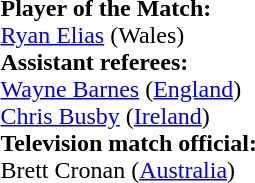<table style="width:100%">
<tr>
<td><br><strong>Player of the Match:</strong>
<br><a href='#'>Ryan Elias</a> (Wales)<br><strong>Assistant referees:</strong>
<br><a href='#'>Wayne Barnes</a> (<a href='#'>England</a>)
<br><a href='#'>Chris Busby</a> (<a href='#'>Ireland</a>)
<br><strong>Television match official:</strong>
<br>Brett Cronan (<a href='#'>Australia</a>)</td>
</tr>
</table>
